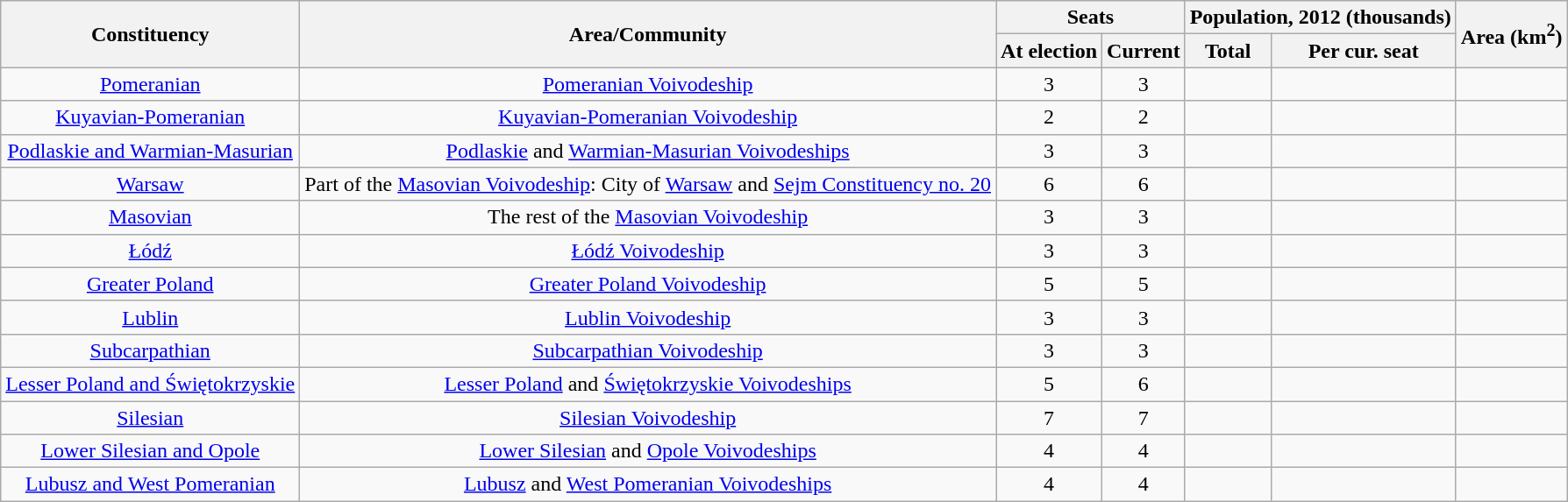<table class="wikitable sortable" style="text-align:center; clear:both">
<tr>
<th scope="col" rowspan="2">Constituency</th>
<th scope="col" rowspan="2">Area/Community</th>
<th scope="col" colspan="2">Seats</th>
<th scope="col" colspan="2">Population, 2012 (thousands)</th>
<th scope="col" rowspan="2">Area (km<sup>2</sup>)</th>
</tr>
<tr>
<th scope="col" data-sort-type="number">At elec­tion</th>
<th scope="col" data-sort-type="number">Cur­rent</th>
<th scope="col" data-sort-type="number">Total</th>
<th scope="col" data-sort-type="number">Per cur. seat</th>
</tr>
<tr>
<td><a href='#'>Pomeranian</a></td>
<td><a href='#'>Pomeranian Voivodeship</a></td>
<td>3</td>
<td>3</td>
<td></td>
<td></td>
<td></td>
</tr>
<tr>
<td><a href='#'>Kuyavian-Pomeranian</a></td>
<td><a href='#'>Kuyavian-Pomeranian Voivodeship</a></td>
<td>2</td>
<td>2</td>
<td></td>
<td></td>
<td></td>
</tr>
<tr>
<td><a href='#'>Podlaskie and Warmian-Masurian</a></td>
<td><a href='#'>Podlaskie</a> and <a href='#'>Warmian-Masurian Voivodeships</a></td>
<td>3</td>
<td>3</td>
<td></td>
<td></td>
<td></td>
</tr>
<tr>
<td><a href='#'>Warsaw</a></td>
<td>Part of the <a href='#'>Masovian Voivodeship</a>: City of <a href='#'>Warsaw</a> and <a href='#'>Sejm Constituency no. 20</a></td>
<td>6</td>
<td>6</td>
<td></td>
<td></td>
<td></td>
</tr>
<tr>
<td><a href='#'>Masovian</a></td>
<td>The rest of the <a href='#'>Masovian Voivodeship</a></td>
<td>3</td>
<td>3</td>
<td></td>
<td></td>
<td></td>
</tr>
<tr>
<td><a href='#'>Łódź</a></td>
<td><a href='#'>Łódź Voivodeship</a></td>
<td>3</td>
<td>3</td>
<td></td>
<td></td>
<td></td>
</tr>
<tr>
<td><a href='#'>Greater Poland</a></td>
<td><a href='#'>Greater Poland Voivodeship</a></td>
<td>5</td>
<td>5</td>
<td></td>
<td></td>
<td></td>
</tr>
<tr>
<td><a href='#'>Lublin</a></td>
<td><a href='#'>Lublin Voivodeship</a></td>
<td>3</td>
<td>3</td>
<td></td>
<td></td>
<td></td>
</tr>
<tr>
<td><a href='#'>Subcarpathian</a></td>
<td><a href='#'>Subcarpathian Voivodeship</a></td>
<td>3</td>
<td>3</td>
<td></td>
<td></td>
<td></td>
</tr>
<tr>
<td><a href='#'>Lesser Poland and Świętokrzyskie</a></td>
<td><a href='#'>Lesser Poland</a> and <a href='#'>Świętokrzyskie Voivodeships</a></td>
<td>5</td>
<td>6</td>
<td></td>
<td></td>
<td></td>
</tr>
<tr>
<td><a href='#'>Silesian</a></td>
<td><a href='#'>Silesian Voivodeship</a></td>
<td>7</td>
<td>7</td>
<td></td>
<td></td>
<td></td>
</tr>
<tr>
<td><a href='#'>Lower Silesian and Opole</a></td>
<td><a href='#'>Lower Silesian</a> and <a href='#'>Opole Voivodeships</a></td>
<td>4</td>
<td>4</td>
<td></td>
<td></td>
<td></td>
</tr>
<tr>
<td><a href='#'>Lubusz and West Pomeranian</a></td>
<td><a href='#'>Lubusz</a> and <a href='#'>West Pomeranian Voivodeships</a></td>
<td>4</td>
<td>4</td>
<td></td>
<td></td>
<td></td>
</tr>
</table>
